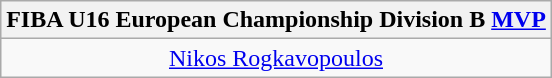<table class=wikitable style="text-align:center; margin:auto">
<tr>
<th>FIBA U16 European Championship Division B <a href='#'>MVP</a></th>
</tr>
<tr>
<td> <a href='#'>Nikos Rogkavopoulos</a></td>
</tr>
</table>
